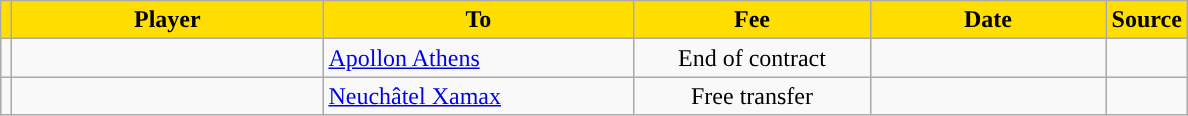<table class="wikitable sortable">
<tr>
<th style="background:#FFDE00"></th>
<th width=200 style="background:#FFDE00">Player</th>
<th width=200 style="background:#FFDE00">To</th>
<th width=150 style="background:#FFDE00">Fee</th>
<th width=150 style="background:#FFDE00">Date</th>
<th style="background:#FFDE00">Source</th>
</tr>
<tr>
<td align=center></td>
<td></td>
<td> <a href='#'>Apollon Athens</a></td>
<td align=center>End of contract</td>
<td align=center></td>
<td align=center></td>
</tr>
<tr>
<td align=center></td>
<td></td>
<td> <a href='#'>Neuchâtel Xamax</a></td>
<td align=center>Free transfer</td>
<td align=center></td>
<td align=center></td>
</tr>
</table>
